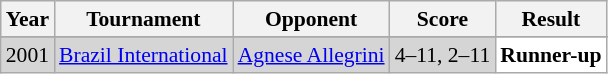<table class="sortable wikitable" style="font-size: 90%;">
<tr>
<th>Year</th>
<th>Tournament</th>
<th>Opponent</th>
<th>Score</th>
<th>Result</th>
</tr>
<tr>
</tr>
<tr style="background:#D5D5D5">
<td align="center">2001</td>
<td align="left"><a href='#'>Brazil International</a></td>
<td align="left"> <a href='#'>Agnese Allegrini</a></td>
<td align="left">4–11, 2–11</td>
<td style="text-align:left; background:white"> <strong>Runner-up</strong></td>
</tr>
</table>
